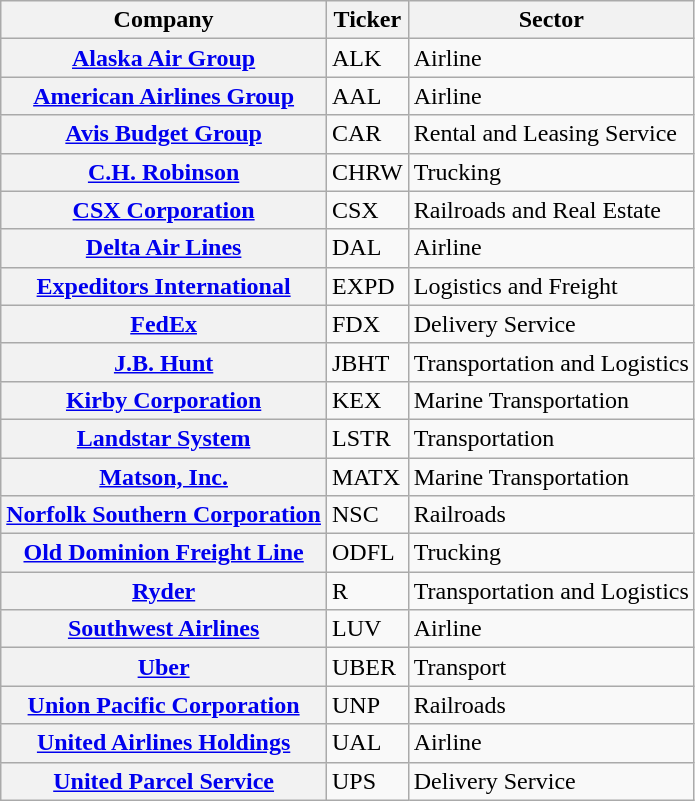<table class="wikitable sortable" border="1">
<tr>
<th scope="col">Company</th>
<th scope="col">Ticker</th>
<th scope="col">Sector</th>
</tr>
<tr>
<th scope="row"><a href='#'>Alaska Air Group</a></th>
<td>ALK</td>
<td>Airline</td>
</tr>
<tr>
<th scope="row"><a href='#'>American Airlines Group</a></th>
<td>AAL</td>
<td>Airline</td>
</tr>
<tr>
<th scope="row"><a href='#'>Avis Budget Group</a></th>
<td>CAR</td>
<td>Rental and Leasing Service</td>
</tr>
<tr>
<th scope="row"><a href='#'>C.H. Robinson</a></th>
<td>CHRW</td>
<td>Trucking</td>
</tr>
<tr>
<th scope="row"><a href='#'>CSX Corporation</a></th>
<td>CSX</td>
<td>Railroads and Real Estate</td>
</tr>
<tr>
<th scope="row"><a href='#'>Delta Air Lines</a></th>
<td>DAL</td>
<td>Airline</td>
</tr>
<tr>
<th scope="row"><a href='#'>Expeditors International</a></th>
<td>EXPD</td>
<td>Logistics and Freight</td>
</tr>
<tr>
<th scope="row"><a href='#'>FedEx</a></th>
<td>FDX</td>
<td>Delivery Service</td>
</tr>
<tr>
<th scope="row"><a href='#'>J.B. Hunt</a></th>
<td>JBHT</td>
<td>Transportation and Logistics</td>
</tr>
<tr>
<th scope="row"><a href='#'>Kirby Corporation</a></th>
<td>KEX</td>
<td>Marine Transportation</td>
</tr>
<tr>
<th scope="row"><a href='#'>Landstar System</a></th>
<td>LSTR</td>
<td>Transportation</td>
</tr>
<tr>
<th scope="row"><a href='#'>Matson, Inc.</a></th>
<td>MATX</td>
<td>Marine Transportation</td>
</tr>
<tr>
<th scope="row"><a href='#'>Norfolk Southern Corporation</a></th>
<td>NSC</td>
<td>Railroads</td>
</tr>
<tr>
<th scope="row"><a href='#'>Old Dominion Freight Line</a></th>
<td>ODFL</td>
<td>Trucking</td>
</tr>
<tr>
<th scope="row"><a href='#'>Ryder</a></th>
<td>R</td>
<td>Transportation and Logistics</td>
</tr>
<tr>
<th scope="row"><a href='#'>Southwest Airlines</a></th>
<td>LUV</td>
<td>Airline</td>
</tr>
<tr>
<th scope="row"><a href='#'>Uber</a></th>
<td>UBER</td>
<td>Transport</td>
</tr>
<tr>
<th scope="row"><a href='#'>Union Pacific Corporation</a></th>
<td>UNP</td>
<td>Railroads</td>
</tr>
<tr>
<th scope="row"><a href='#'>United Airlines Holdings</a></th>
<td>UAL</td>
<td>Airline</td>
</tr>
<tr>
<th scope="row"><a href='#'>United Parcel Service</a></th>
<td>UPS</td>
<td>Delivery Service</td>
</tr>
</table>
